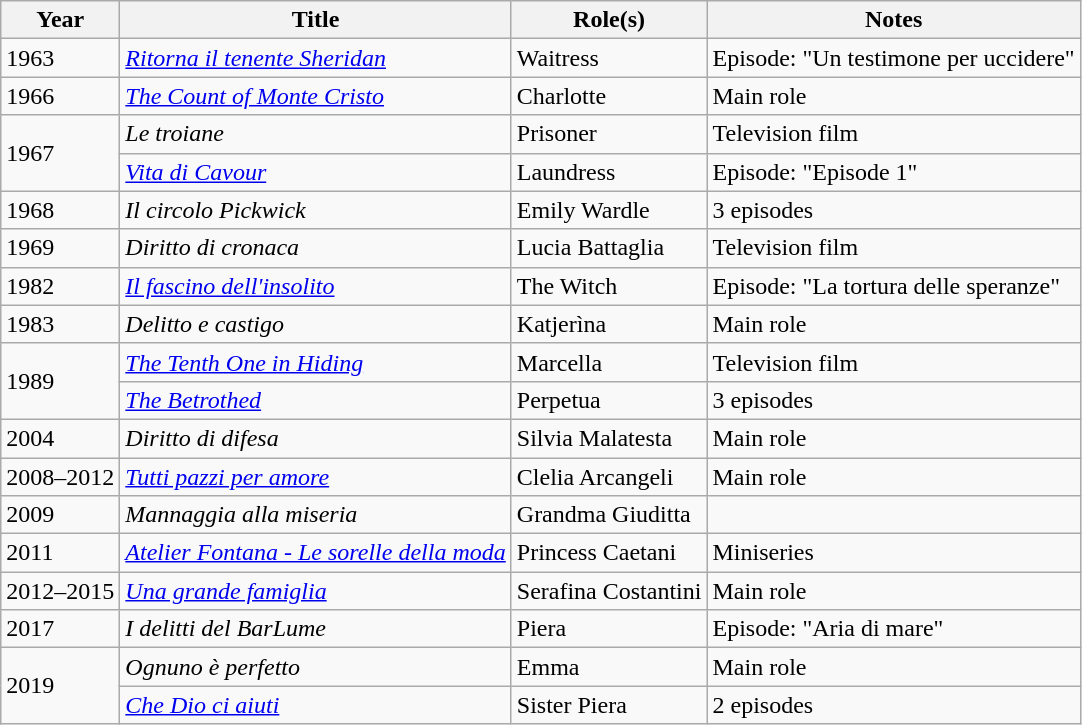<table class="wikitable plainrowheaders sortable">
<tr>
<th scope="col">Year</th>
<th scope="col">Title</th>
<th scope="col">Role(s)</th>
<th scope="col" class="unsortable">Notes</th>
</tr>
<tr>
<td>1963</td>
<td><em><a href='#'>Ritorna il tenente Sheridan</a></em></td>
<td>Waitress</td>
<td>Episode: "Un testimone per uccidere"</td>
</tr>
<tr>
<td>1966</td>
<td><em><a href='#'>The Count of Monte Cristo</a></em></td>
<td>Charlotte</td>
<td>Main role</td>
</tr>
<tr>
<td rowspan="2">1967</td>
<td><em>Le troiane</em></td>
<td>Prisoner</td>
<td>Television film</td>
</tr>
<tr>
<td><em><a href='#'>Vita di Cavour</a></em></td>
<td>Laundress</td>
<td>Episode: "Episode 1"</td>
</tr>
<tr>
<td>1968</td>
<td><em>Il circolo Pickwick</em></td>
<td>Emily Wardle</td>
<td>3 episodes</td>
</tr>
<tr>
<td>1969</td>
<td><em>Diritto di cronaca</em></td>
<td>Lucia Battaglia</td>
<td>Television film</td>
</tr>
<tr>
<td>1982</td>
<td><em><a href='#'>Il fascino dell'insolito</a></em></td>
<td>The Witch</td>
<td>Episode: "La tortura delle speranze"</td>
</tr>
<tr>
<td>1983</td>
<td><em>Delitto e castigo</em></td>
<td>Katjerìna</td>
<td>Main role</td>
</tr>
<tr>
<td rowspan="2">1989</td>
<td><em><a href='#'>The Tenth One in Hiding</a></em></td>
<td>Marcella</td>
<td>Television film</td>
</tr>
<tr>
<td><em><a href='#'>The Betrothed</a></em></td>
<td>Perpetua</td>
<td>3 episodes</td>
</tr>
<tr>
<td>2004</td>
<td><em>Diritto di difesa</em></td>
<td>Silvia Malatesta</td>
<td>Main role</td>
</tr>
<tr>
<td>2008–2012</td>
<td><em><a href='#'>Tutti pazzi per amore</a></em></td>
<td>Clelia Arcangeli</td>
<td>Main role</td>
</tr>
<tr>
<td>2009</td>
<td><em>Mannaggia alla miseria</em></td>
<td>Grandma Giuditta</td>
<td></td>
</tr>
<tr>
<td>2011</td>
<td><em><a href='#'>Atelier Fontana - Le sorelle della moda</a></em></td>
<td>Princess Caetani</td>
<td>Miniseries</td>
</tr>
<tr>
<td>2012–2015</td>
<td><em><a href='#'>Una grande famiglia</a></em></td>
<td>Serafina Costantini</td>
<td>Main role</td>
</tr>
<tr>
<td>2017</td>
<td><em>I delitti del BarLume</em></td>
<td>Piera</td>
<td>Episode: "Aria di mare"</td>
</tr>
<tr>
<td rowspan="2">2019</td>
<td><em>Ognuno è perfetto</em></td>
<td>Emma</td>
<td>Main role</td>
</tr>
<tr>
<td><em><a href='#'>Che Dio ci aiuti</a></em></td>
<td>Sister Piera</td>
<td>2 episodes</td>
</tr>
</table>
